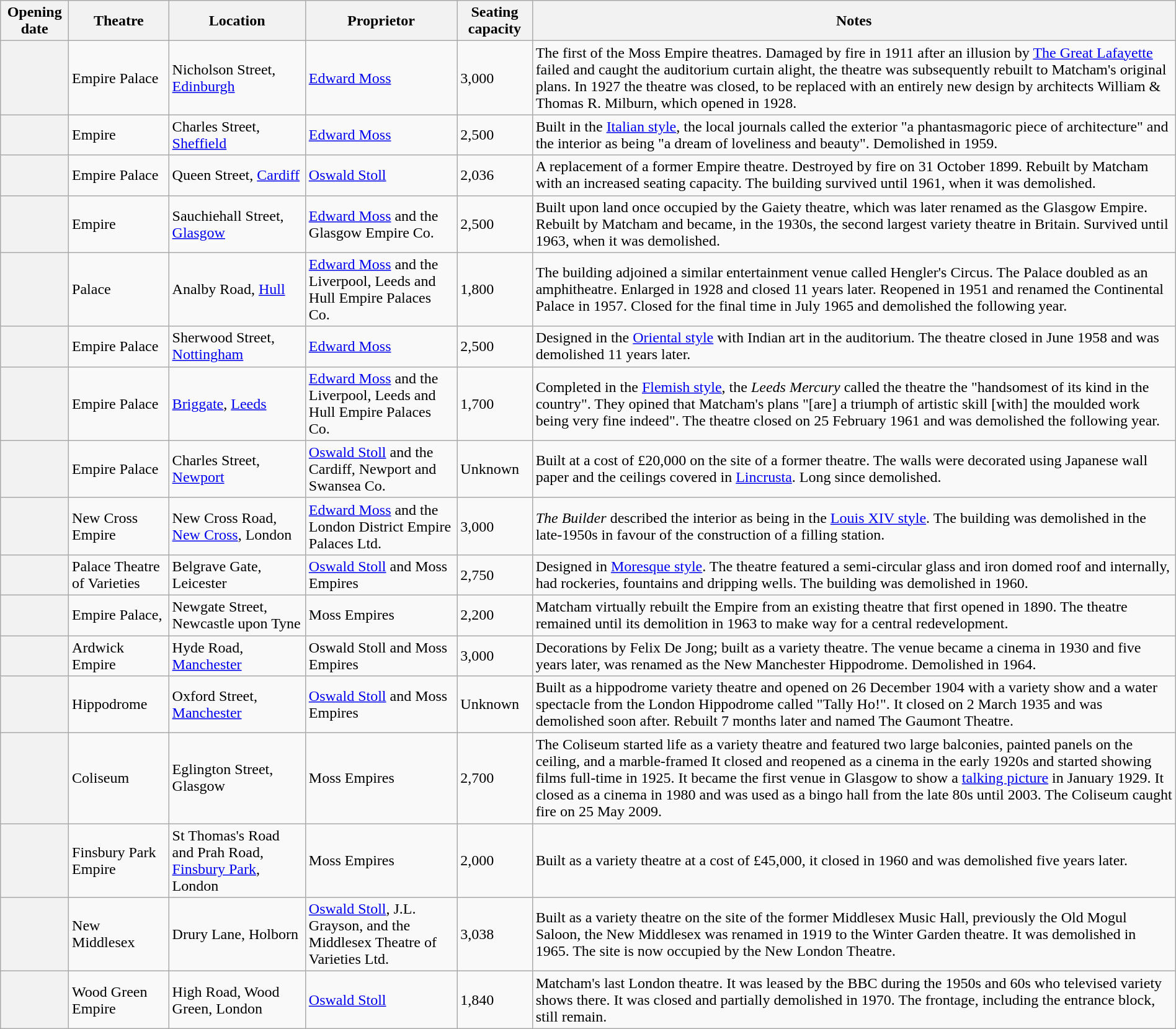<table class="wikitable plainrowheaders sortable" style="margin-right: 0;">
<tr>
<th scope="col">Opening date</th>
<th scope="col">Theatre</th>
<th scope="col">Location</th>
<th scope="col">Proprietor</th>
<th scope="col">Seating capacity</th>
<th scope="col" class="unsortable">Notes</th>
</tr>
<tr>
<th scope="row"></th>
<td>Empire Palace</td>
<td>Nicholson Street, <a href='#'>Edinburgh</a></td>
<td><a href='#'>Edward Moss</a></td>
<td>3,000</td>
<td>The first of the Moss Empire theatres.  Damaged by fire in 1911 after an illusion by <a href='#'>The Great Lafayette</a> failed and caught the auditorium curtain alight, the theatre was subsequently rebuilt to Matcham's original plans.  In 1927 the theatre was closed, to be replaced with an entirely new design by architects William & Thomas R. Milburn, which opened in 1928.</td>
</tr>
<tr>
<th scope="row"></th>
<td>Empire</td>
<td>Charles Street, <a href='#'>Sheffield</a></td>
<td><a href='#'>Edward Moss</a></td>
<td>2,500</td>
<td>Built in the <a href='#'>Italian style</a>, the local journals called the exterior "a phantasmagoric piece of architecture" and the interior as being "a dream of loveliness and beauty". Demolished in 1959.</td>
</tr>
<tr>
<th scope="row"></th>
<td>Empire Palace</td>
<td>Queen Street, <a href='#'>Cardiff</a></td>
<td><a href='#'>Oswald Stoll</a></td>
<td>2,036</td>
<td>A replacement of a former Empire theatre. Destroyed by fire on 31 October 1899. Rebuilt by Matcham with an increased seating capacity. The building survived until 1961, when it was demolished.</td>
</tr>
<tr>
<th scope="row"></th>
<td>Empire</td>
<td>Sauchiehall Street, <a href='#'>Glasgow</a></td>
<td><a href='#'>Edward Moss</a> and the Glasgow Empire Co.</td>
<td>2,500</td>
<td>Built upon land once occupied by the Gaiety theatre, which was later renamed as the Glasgow Empire. Rebuilt by Matcham and became, in the 1930s, the second largest variety theatre in Britain. Survived until 1963, when it was demolished.</td>
</tr>
<tr>
<th scope="row"></th>
<td>Palace</td>
<td>Analby Road, <a href='#'>Hull</a></td>
<td><a href='#'>Edward Moss</a> and the Liverpool, Leeds and Hull Empire Palaces Co.</td>
<td>1,800</td>
<td>The building adjoined a similar entertainment venue called Hengler's Circus.  The Palace doubled as an amphitheatre. Enlarged in 1928 and closed 11 years later. Reopened in 1951 and renamed the Continental Palace in 1957. Closed for the final time in July 1965 and demolished the following year.</td>
</tr>
<tr>
<th scope="row"></th>
<td>Empire Palace</td>
<td>Sherwood Street, <a href='#'>Nottingham</a></td>
<td><a href='#'>Edward Moss</a></td>
<td>2,500</td>
<td>Designed in the <a href='#'>Oriental style</a> with Indian art in the auditorium. The theatre closed in June 1958 and was demolished 11 years later.</td>
</tr>
<tr>
<th scope="row"></th>
<td>Empire Palace</td>
<td><a href='#'>Briggate</a>, <a href='#'>Leeds</a></td>
<td><a href='#'>Edward Moss</a> and the Liverpool, Leeds and Hull Empire Palaces Co.</td>
<td>1,700</td>
<td>Completed in the <a href='#'>Flemish style</a>, the <em>Leeds Mercury</em> called the theatre the "handsomest of its kind in the country". They opined that Matcham's plans "[are] a triumph of artistic skill [with] the moulded work being very fine indeed". The theatre closed on 25 February 1961 and was demolished the following year.</td>
</tr>
<tr>
<th scope="row"></th>
<td>Empire Palace</td>
<td>Charles Street, <a href='#'>Newport</a></td>
<td><a href='#'>Oswald Stoll</a> and the Cardiff, Newport and Swansea Co.</td>
<td>Unknown</td>
<td>Built at a cost of £20,000 on the site of a former theatre. The walls were decorated using Japanese wall paper and the ceilings covered in <a href='#'>Lincrusta</a>. Long since demolished.</td>
</tr>
<tr>
<th scope="row"></th>
<td>New Cross Empire</td>
<td>New Cross Road, <a href='#'>New Cross</a>, London</td>
<td><a href='#'>Edward Moss</a> and the London District Empire Palaces Ltd.</td>
<td>3,000</td>
<td><em>The Builder</em> described the interior as being in the <a href='#'>Louis XIV style</a>. The building was demolished in the late-1950s in favour of the construction of a filling station.</td>
</tr>
<tr>
<th scope="row"></th>
<td>Palace Theatre of Varieties</td>
<td>Belgrave Gate, Leicester</td>
<td><a href='#'>Oswald Stoll</a> and Moss Empires</td>
<td>2,750</td>
<td>Designed in <a href='#'>Moresque style</a>.  The theatre featured a semi-circular glass and iron domed roof and internally, had rockeries, fountains and dripping wells. The building was demolished in 1960.</td>
</tr>
<tr>
<th scope="row"></th>
<td>Empire Palace,</td>
<td>Newgate Street, Newcastle upon Tyne</td>
<td>Moss Empires</td>
<td>2,200</td>
<td>Matcham virtually rebuilt the Empire from an existing theatre that first opened in 1890. The theatre remained until its demolition in 1963 to make way for a central redevelopment.</td>
</tr>
<tr>
<th scope="row"></th>
<td>Ardwick Empire</td>
<td>Hyde Road, <a href='#'>Manchester</a></td>
<td>Oswald Stoll and Moss Empires</td>
<td>3,000</td>
<td>Decorations by Felix De Jong; built as a variety theatre. The venue became a cinema in 1930 and five years later, was renamed as the New Manchester Hippodrome. Demolished in 1964.</td>
</tr>
<tr>
<th scope="row"></th>
<td>Hippodrome</td>
<td>Oxford Street, <a href='#'>Manchester</a></td>
<td><a href='#'>Oswald Stoll</a> and Moss Empires</td>
<td>Unknown</td>
<td>Built as a hippodrome variety theatre and opened on 26 December 1904 with a variety show and a water spectacle from the London Hippodrome called "Tally Ho!". It closed on 2 March 1935 and was demolished soon after. Rebuilt 7 months later and named The Gaumont Theatre.</td>
</tr>
<tr>
<th scope="row"></th>
<td>Coliseum</td>
<td>Eglington Street, Glasgow</td>
<td>Moss Empires</td>
<td>2,700</td>
<td>The Coliseum started life as a variety theatre and featured two large balconies, painted panels on the ceiling, and a marble-framed It closed and reopened as a cinema in the early 1920s and started showing films full-time in 1925. It became the first venue in Glasgow to show a <a href='#'>talking picture</a> in January 1929. It closed as a cinema in 1980 and was used as a bingo hall from the late 80s until 2003. The Coliseum caught fire on 25 May 2009.</td>
</tr>
<tr>
<th scope="row"></th>
<td>Finsbury Park Empire</td>
<td>St Thomas's Road and Prah Road, <a href='#'>Finsbury Park</a>, London</td>
<td>Moss Empires</td>
<td>2,000</td>
<td>Built as a variety theatre at a cost of £45,000, it closed in 1960 and was demolished five years later.</td>
</tr>
<tr>
<th scope="row"></th>
<td>New Middlesex</td>
<td>Drury Lane, Holborn</td>
<td><a href='#'>Oswald Stoll</a>, J.L. Grayson, and the Middlesex Theatre of Varieties Ltd.</td>
<td>3,038</td>
<td>Built as a variety theatre on the site of the former Middlesex Music Hall, previously the Old Mogul Saloon, the New Middlesex was renamed in 1919 to the Winter Garden theatre. It was demolished in 1965. The site is now occupied by the New London Theatre.</td>
</tr>
<tr>
<th scope="row"></th>
<td>Wood Green Empire</td>
<td>High Road, Wood Green, London</td>
<td><a href='#'>Oswald Stoll</a></td>
<td>1,840</td>
<td>Matcham's last London theatre. It was leased by the BBC during the 1950s and 60s who televised variety shows there.  It was closed and partially demolished in 1970.  The frontage, including the entrance block, still remain.</td>
</tr>
</table>
